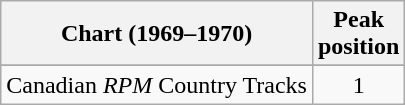<table class="wikitable sortable">
<tr>
<th align="left">Chart (1969–1970)</th>
<th align="center">Peak<br>position</th>
</tr>
<tr>
</tr>
<tr>
</tr>
<tr>
<td align="left">Canadian <em>RPM</em> Country Tracks</td>
<td align="center">1</td>
</tr>
</table>
